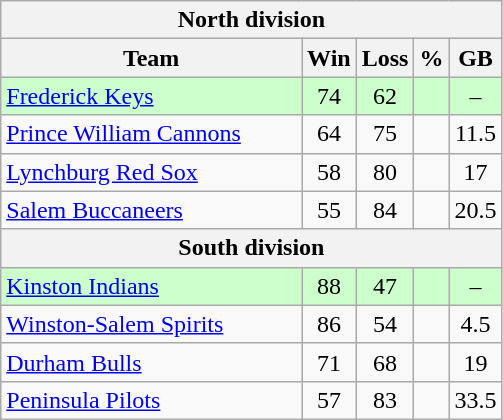<table class="wikitable">
<tr>
<th colspan="5">North division</th>
</tr>
<tr>
<th width="60%">Team</th>
<th>Win</th>
<th>Loss</th>
<th>%</th>
<th>GB</th>
</tr>
<tr align=center bgcolor=ccffcc>
<td align=left><a href='#'>Frederick Keys</a></td>
<td>74</td>
<td>62</td>
<td></td>
<td>–</td>
</tr>
<tr align=center>
<td align=left><a href='#'>Prince William Cannons</a></td>
<td>64</td>
<td>75</td>
<td></td>
<td>11.5</td>
</tr>
<tr align=center>
<td align=left><a href='#'>Lynchburg Red Sox</a></td>
<td>58</td>
<td>80</td>
<td></td>
<td>17</td>
</tr>
<tr align=center>
<td align=left><a href='#'>Salem Buccaneers</a></td>
<td>55</td>
<td>84</td>
<td></td>
<td>20.5</td>
</tr>
<tr>
<th colspan="5">South division</th>
</tr>
<tr align=center bgcolor=ccffcc>
<td align=left><a href='#'>Kinston Indians</a></td>
<td>88</td>
<td>47</td>
<td></td>
<td>–</td>
</tr>
<tr align=center>
<td align=left><a href='#'>Winston-Salem Spirits</a></td>
<td>86</td>
<td>54</td>
<td></td>
<td>4.5</td>
</tr>
<tr align=center>
<td align=left><a href='#'>Durham Bulls</a></td>
<td>71</td>
<td>68</td>
<td></td>
<td>19</td>
</tr>
<tr align=center>
<td align=left><a href='#'>Peninsula Pilots</a></td>
<td>57</td>
<td>83</td>
<td></td>
<td>33.5</td>
</tr>
</table>
